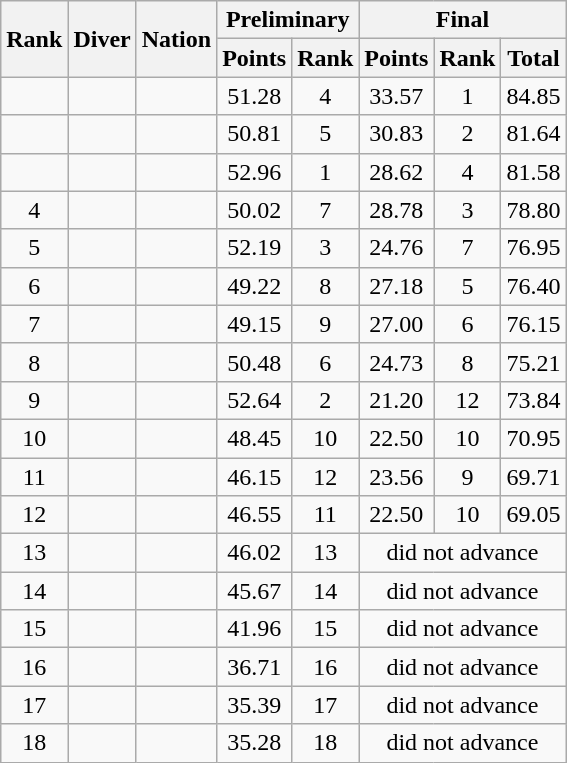<table class="wikitable sortable" style="text-align:center;">
<tr>
<th rowspan=2>Rank</th>
<th rowspan=2>Diver</th>
<th rowspan=2>Nation</th>
<th colspan=2>Preliminary</th>
<th colspan=3>Final</th>
</tr>
<tr>
<th>Points</th>
<th>Rank</th>
<th>Points</th>
<th>Rank</th>
<th>Total</th>
</tr>
<tr>
<td></td>
<td align=left></td>
<td align=left></td>
<td>51.28</td>
<td>4</td>
<td>33.57</td>
<td>1</td>
<td>84.85</td>
</tr>
<tr>
<td></td>
<td align=left></td>
<td align=left></td>
<td>50.81</td>
<td>5</td>
<td>30.83</td>
<td>2</td>
<td>81.64</td>
</tr>
<tr>
<td></td>
<td align=left></td>
<td align=left></td>
<td>52.96</td>
<td>1</td>
<td>28.62</td>
<td>4</td>
<td>81.58</td>
</tr>
<tr>
<td>4</td>
<td align=left></td>
<td align=left></td>
<td>50.02</td>
<td>7</td>
<td>28.78</td>
<td>3</td>
<td>78.80</td>
</tr>
<tr>
<td>5</td>
<td align=left></td>
<td align=left></td>
<td>52.19</td>
<td>3</td>
<td>24.76</td>
<td>7</td>
<td>76.95</td>
</tr>
<tr>
<td>6</td>
<td align=left></td>
<td align=left></td>
<td>49.22</td>
<td>8</td>
<td>27.18</td>
<td>5</td>
<td>76.40</td>
</tr>
<tr>
<td>7</td>
<td align=left></td>
<td align=left></td>
<td>49.15</td>
<td>9</td>
<td>27.00</td>
<td>6</td>
<td>76.15</td>
</tr>
<tr>
<td>8</td>
<td align=left></td>
<td align=left></td>
<td>50.48</td>
<td>6</td>
<td>24.73</td>
<td>8</td>
<td>75.21</td>
</tr>
<tr>
<td>9</td>
<td align=left></td>
<td align=left></td>
<td>52.64</td>
<td>2</td>
<td>21.20</td>
<td>12</td>
<td>73.84</td>
</tr>
<tr>
<td>10</td>
<td align=left></td>
<td align=left></td>
<td>48.45</td>
<td>10</td>
<td>22.50</td>
<td>10</td>
<td>70.95</td>
</tr>
<tr>
<td>11</td>
<td align=left></td>
<td align=left></td>
<td>46.15</td>
<td>12</td>
<td>23.56</td>
<td>9</td>
<td>69.71</td>
</tr>
<tr>
<td>12</td>
<td align=left></td>
<td align=left></td>
<td>46.55</td>
<td>11</td>
<td>22.50</td>
<td>10</td>
<td>69.05</td>
</tr>
<tr>
<td>13</td>
<td align=left></td>
<td align=left></td>
<td>46.02</td>
<td>13</td>
<td colspan=3>did not advance</td>
</tr>
<tr>
<td>14</td>
<td align=left></td>
<td align=left></td>
<td>45.67</td>
<td>14</td>
<td colspan=3>did not advance</td>
</tr>
<tr>
<td>15</td>
<td align=left></td>
<td align=left></td>
<td>41.96</td>
<td>15</td>
<td colspan=3>did not advance</td>
</tr>
<tr>
<td>16</td>
<td align=left></td>
<td align=left></td>
<td>36.71</td>
<td>16</td>
<td colspan=3>did not advance</td>
</tr>
<tr>
<td>17</td>
<td align=left></td>
<td align=left></td>
<td>35.39</td>
<td>17</td>
<td colspan=3>did not advance</td>
</tr>
<tr>
<td>18</td>
<td align=left></td>
<td align=left></td>
<td>35.28</td>
<td>18</td>
<td colspan=3>did not advance</td>
</tr>
</table>
